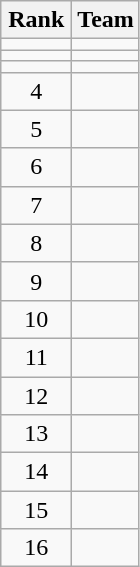<table class="wikitable" style="text-align:center">
<tr>
<th width=40>Rank</th>
<th>Team</th>
</tr>
<tr>
<td></td>
<td style="text-align:left"></td>
</tr>
<tr>
<td></td>
<td style="text-align:left"></td>
</tr>
<tr>
<td></td>
<td style="text-align:left"></td>
</tr>
<tr>
<td>4</td>
<td style="text-align:left"></td>
</tr>
<tr>
<td>5</td>
<td style="text-align:left"></td>
</tr>
<tr>
<td>6</td>
<td style="text-align:left"></td>
</tr>
<tr>
<td>7</td>
<td style="text-align:left"></td>
</tr>
<tr>
<td>8</td>
<td style="text-align:left"></td>
</tr>
<tr>
<td>9</td>
<td style="text-align:left"></td>
</tr>
<tr>
<td>10</td>
<td style="text-align:left"></td>
</tr>
<tr>
<td>11</td>
<td style="text-align:left"></td>
</tr>
<tr>
<td>12</td>
<td style="text-align:left"></td>
</tr>
<tr>
<td>13</td>
<td style="text-align:left"></td>
</tr>
<tr>
<td>14</td>
<td style="text-align:left"></td>
</tr>
<tr>
<td>15</td>
<td style="text-align:left"></td>
</tr>
<tr>
<td>16</td>
<td style="text-align:left"></td>
</tr>
</table>
